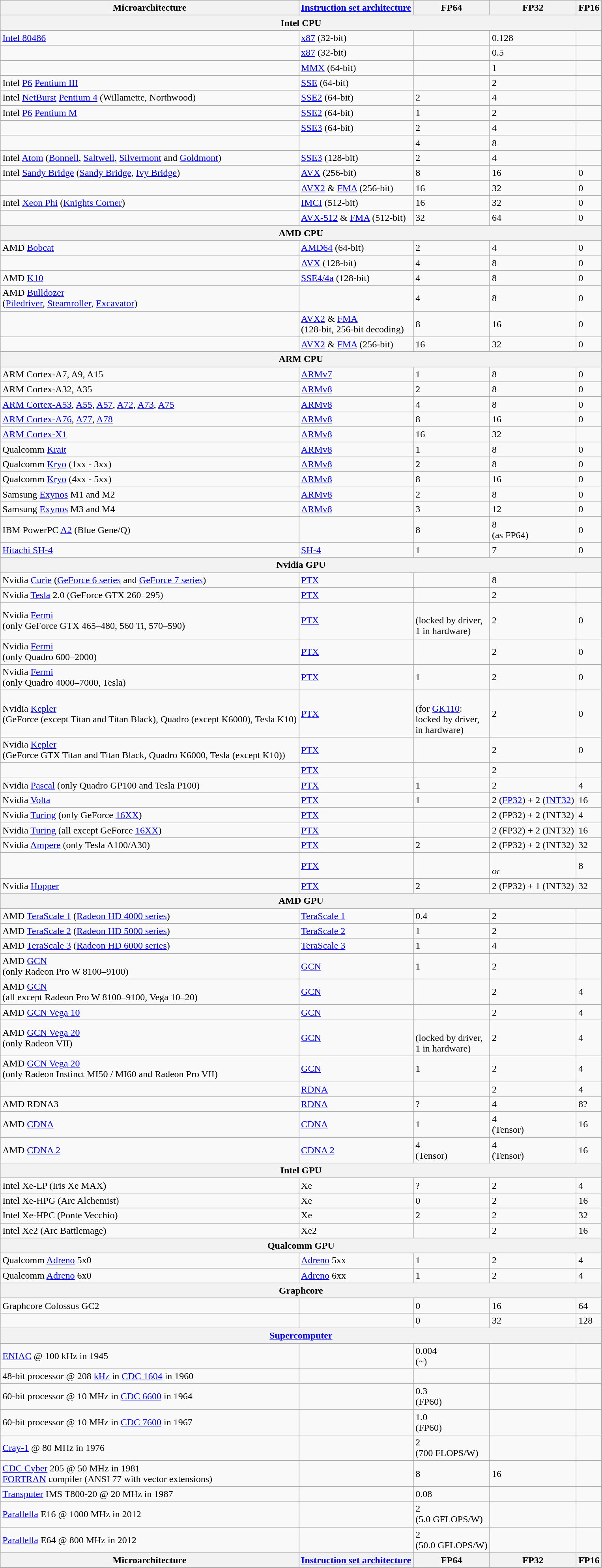<table class="wikitable sortable sort-under col3right col4right col5right">
<tr>
<th scope="col">Microarchitecture</th>
<th scope="col"><a href='#'>Instruction set architecture</a></th>
<th scope="col">FP64</th>
<th scope="col">FP32</th>
<th scope="col">FP16</th>
</tr>
<tr>
<th colspan="5">Intel CPU</th>
</tr>
<tr>
<td><a href='#'>Intel 80486</a></td>
<td><a href='#'>x87</a> (32-bit)</td>
<td></td>
<td>0.128</td>
<td></td>
</tr>
<tr>
<td></td>
<td><a href='#'>x87</a> (32-bit)</td>
<td></td>
<td>0.5</td>
<td></td>
</tr>
<tr>
<td></td>
<td><a href='#'>MMX</a> (64-bit)</td>
<td></td>
<td>1</td>
<td></td>
</tr>
<tr>
<td>Intel <a href='#'>P6</a> <a href='#'>Pentium III</a></td>
<td><a href='#'>SSE</a> (64-bit)</td>
<td></td>
<td>2</td>
<td></td>
</tr>
<tr>
<td>Intel <a href='#'>NetBurst</a> <a href='#'>Pentium 4</a> (Willamette, Northwood)</td>
<td><a href='#'>SSE2</a> (64-bit)</td>
<td>2</td>
<td>4</td>
<td></td>
</tr>
<tr>
<td>Intel <a href='#'>P6</a> <a href='#'>Pentium M</a></td>
<td><a href='#'>SSE2</a> (64-bit)</td>
<td>1</td>
<td>2</td>
<td></td>
</tr>
<tr>
<td></td>
<td><a href='#'>SSE3</a> (64-bit)</td>
<td>2</td>
<td>4</td>
<td></td>
</tr>
<tr>
<td></td>
<td></td>
<td>4</td>
<td>8</td>
<td></td>
</tr>
<tr>
<td>Intel <a href='#'>Atom</a> (<a href='#'>Bonnell</a>, <a href='#'>Saltwell</a>, <a href='#'>Silvermont</a> and <a href='#'>Goldmont</a>)</td>
<td><a href='#'>SSE3</a> (128-bit)</td>
<td>2</td>
<td>4</td>
<td></td>
</tr>
<tr>
<td>Intel <a href='#'>Sandy Bridge</a> (<a href='#'>Sandy Bridge</a>, <a href='#'>Ivy Bridge</a>)</td>
<td><a href='#'>AVX</a> (256-bit)</td>
<td>8</td>
<td>16</td>
<td>0</td>
</tr>
<tr>
<td></td>
<td><a href='#'>AVX2</a> & <a href='#'>FMA</a> (256-bit)</td>
<td>16</td>
<td>32</td>
<td>0</td>
</tr>
<tr>
<td>Intel <a href='#'>Xeon Phi</a> (<a href='#'>Knights Corner</a>)</td>
<td><a href='#'>IMCI</a> (512-bit)</td>
<td>16</td>
<td>32</td>
<td>0</td>
</tr>
<tr>
<td></td>
<td><a href='#'>AVX-512</a> & <a href='#'>FMA</a> (512-bit)</td>
<td>32</td>
<td>64</td>
<td>0</td>
</tr>
<tr>
<th colspan="5">AMD CPU</th>
</tr>
<tr>
<td>AMD <a href='#'>Bobcat</a></td>
<td><a href='#'>AMD64</a> (64-bit)</td>
<td>2</td>
<td>4</td>
<td>0</td>
</tr>
<tr>
<td></td>
<td><a href='#'>AVX</a> (128-bit)</td>
<td>4</td>
<td>8</td>
<td>0</td>
</tr>
<tr>
<td>AMD <a href='#'>K10</a></td>
<td><a href='#'>SSE4/4a</a> (128-bit)</td>
<td>4</td>
<td>8</td>
<td>0</td>
</tr>
<tr>
<td>AMD <a href='#'>Bulldozer</a><br>(<a href='#'>Piledriver</a>, <a href='#'>Steamroller</a>, <a href='#'>Excavator</a>)</td>
<td></td>
<td>4</td>
<td>8</td>
<td>0</td>
</tr>
<tr>
<td></td>
<td><a href='#'>AVX2</a> & <a href='#'>FMA</a><br>(128-bit, 256-bit decoding)</td>
<td>8</td>
<td>16</td>
<td>0</td>
</tr>
<tr>
<td></td>
<td><a href='#'>AVX2</a> & <a href='#'>FMA</a> (256-bit)</td>
<td>16</td>
<td>32</td>
<td>0</td>
</tr>
<tr>
<th colspan="5">ARM CPU</th>
</tr>
<tr>
<td>ARM Cortex-A7, A9, A15</td>
<td><a href='#'>ARMv7</a></td>
<td>1</td>
<td>8</td>
<td>0</td>
</tr>
<tr>
<td>ARM Cortex-A32, A35</td>
<td><a href='#'>ARMv8</a></td>
<td>2</td>
<td>8</td>
<td>0</td>
</tr>
<tr>
<td><a href='#'>ARM Cortex-A53</a>, <a href='#'>A55</a>, <a href='#'>A57</a>, <a href='#'>A72</a>, <a href='#'>A73</a>, <a href='#'>A75</a></td>
<td><a href='#'>ARMv8</a></td>
<td>4</td>
<td>8</td>
<td>0</td>
</tr>
<tr>
<td><a href='#'>ARM Cortex-A76</a>, <a href='#'>A77</a>, <a href='#'>A78</a></td>
<td><a href='#'>ARMv8</a></td>
<td>8</td>
<td>16</td>
<td>0</td>
</tr>
<tr>
<td><a href='#'>ARM Cortex-X1</a></td>
<td><a href='#'>ARMv8</a></td>
<td>16</td>
<td>32</td>
<td></td>
</tr>
<tr>
<td>Qualcomm <a href='#'>Krait</a></td>
<td><a href='#'>ARMv8</a></td>
<td>1</td>
<td>8</td>
<td>0</td>
</tr>
<tr>
<td>Qualcomm <a href='#'>Kryo</a> (1xx - 3xx)</td>
<td><a href='#'>ARMv8</a></td>
<td>2</td>
<td>8</td>
<td>0</td>
</tr>
<tr>
<td>Qualcomm <a href='#'>Kryo</a> (4xx - 5xx)</td>
<td><a href='#'>ARMv8</a></td>
<td>8</td>
<td>16</td>
<td>0</td>
</tr>
<tr>
<td>Samsung <a href='#'>Exynos</a> M1 and M2</td>
<td><a href='#'>ARMv8</a></td>
<td>2</td>
<td>8</td>
<td>0</td>
</tr>
<tr>
<td>Samsung <a href='#'>Exynos</a> M3 and M4</td>
<td><a href='#'>ARMv8</a></td>
<td>3</td>
<td>12</td>
<td>0</td>
</tr>
<tr>
<td>IBM PowerPC <a href='#'>A2</a> (Blue Gene/Q)</td>
<td></td>
<td>8</td>
<td>8<br>(as FP64)</td>
<td>0</td>
</tr>
<tr>
<td><a href='#'>Hitachi SH-4</a></td>
<td><a href='#'>SH-4</a></td>
<td>1</td>
<td>7</td>
<td>0</td>
</tr>
<tr>
<th colspan="5">Nvidia GPU</th>
</tr>
<tr>
<td>Nvidia <a href='#'>Curie</a> (<a href='#'>GeForce 6 series</a> and <a href='#'>GeForce 7 series</a>)</td>
<td><a href='#'>PTX</a></td>
<td></td>
<td>8</td>
<td></td>
</tr>
<tr>
<td>Nvidia <a href='#'>Tesla</a> 2.0 (GeForce GTX 260–295)</td>
<td><a href='#'>PTX</a></td>
<td></td>
<td>2</td>
<td></td>
</tr>
<tr>
<td>Nvidia <a href='#'>Fermi</a><br>(only GeForce GTX 465–480, 560 Ti, 570–590)</td>
<td><a href='#'>PTX</a></td>
<td><br>(locked by driver,<br>1 in hardware)</td>
<td>2</td>
<td>0</td>
</tr>
<tr>
<td>Nvidia <a href='#'>Fermi</a><br>(only Quadro 600–2000)</td>
<td><a href='#'>PTX</a></td>
<td></td>
<td>2</td>
<td>0</td>
</tr>
<tr>
<td>Nvidia <a href='#'>Fermi</a><br>(only Quadro 4000–7000, Tesla)</td>
<td><a href='#'>PTX</a></td>
<td>1</td>
<td>2</td>
<td>0</td>
</tr>
<tr>
<td>Nvidia <a href='#'>Kepler</a><br>(GeForce (except Titan and Titan Black), Quadro (except K6000), Tesla K10)</td>
<td><a href='#'>PTX</a></td>
<td><br>(for <a href='#'>GK110</a>:<br>locked by driver,<br> in hardware)</td>
<td>2</td>
<td>0</td>
</tr>
<tr>
<td>Nvidia <a href='#'>Kepler</a><br>(GeForce GTX Titan and Titan Black, Quadro K6000, Tesla (except K10))</td>
<td><a href='#'>PTX</a></td>
<td></td>
<td>2</td>
<td>0</td>
</tr>
<tr>
<td></td>
<td><a href='#'>PTX</a></td>
<td></td>
<td>2</td>
<td></td>
</tr>
<tr>
<td>Nvidia <a href='#'>Pascal</a> (only Quadro GP100 and Tesla P100)</td>
<td><a href='#'>PTX</a></td>
<td>1</td>
<td>2</td>
<td>4</td>
</tr>
<tr>
<td>Nvidia <a href='#'>Volta</a></td>
<td><a href='#'>PTX</a></td>
<td>1</td>
<td>2 (<a href='#'>FP32</a>) + 2 (<a href='#'>INT32</a>)</td>
<td>16</td>
</tr>
<tr>
<td>Nvidia <a href='#'>Turing</a> (only GeForce <a href='#'>16XX</a>)</td>
<td><a href='#'>PTX</a></td>
<td></td>
<td>2 (FP32) + 2 (INT32)</td>
<td>4</td>
</tr>
<tr>
<td>Nvidia <a href='#'>Turing</a> (all except GeForce <a href='#'>16XX</a>)</td>
<td><a href='#'>PTX</a></td>
<td></td>
<td>2 (FP32) + 2 (INT32)</td>
<td>16</td>
</tr>
<tr>
<td>Nvidia <a href='#'>Ampere</a> (only Tesla A100/A30)</td>
<td><a href='#'>PTX</a></td>
<td>2</td>
<td>2 (FP32) + 2 (INT32)</td>
<td>32</td>
</tr>
<tr>
<td></td>
<td><a href='#'>PTX</a></td>
<td></td>
<td><br><em>or</em><br></td>
<td>8</td>
</tr>
<tr>
<td>Nvidia <a href='#'>Hopper</a></td>
<td><a href='#'>PTX</a></td>
<td>2</td>
<td>2 (FP32) + 1 (INT32)</td>
<td>32</td>
</tr>
<tr>
<th colspan="5">AMD GPU</th>
</tr>
<tr>
<td>AMD <a href='#'>TeraScale 1</a> (<a href='#'>Radeon HD 4000 series</a>)</td>
<td><a href='#'>TeraScale 1</a></td>
<td>0.4</td>
<td>2</td>
<td></td>
</tr>
<tr>
<td>AMD <a href='#'>TeraScale 2</a> (<a href='#'>Radeon HD 5000 series</a>)</td>
<td><a href='#'>TeraScale 2</a></td>
<td>1</td>
<td>2</td>
<td></td>
</tr>
<tr>
<td>AMD <a href='#'>TeraScale 3</a> (<a href='#'>Radeon HD 6000 series</a>)</td>
<td><a href='#'>TeraScale 3</a></td>
<td>1</td>
<td>4</td>
<td></td>
</tr>
<tr>
<td>AMD <a href='#'>GCN</a><br>(only Radeon Pro W 8100–9100)</td>
<td><a href='#'>GCN</a></td>
<td>1</td>
<td>2</td>
<td></td>
</tr>
<tr>
<td>AMD <a href='#'>GCN</a><br>(all except Radeon Pro W 8100–9100, Vega 10–20)</td>
<td><a href='#'>GCN</a></td>
<td></td>
<td>2</td>
<td>4</td>
</tr>
<tr>
<td>AMD <a href='#'>GCN Vega 10</a></td>
<td><a href='#'>GCN</a></td>
<td></td>
<td>2</td>
<td>4</td>
</tr>
<tr>
<td>AMD <a href='#'>GCN Vega 20</a><br>(only Radeon VII)</td>
<td><a href='#'>GCN</a></td>
<td><br>(locked by driver,<br>1 in hardware)</td>
<td>2</td>
<td>4</td>
</tr>
<tr>
<td>AMD <a href='#'>GCN Vega 20</a><br>(only Radeon Instinct MI50 / MI60 and Radeon Pro VII)</td>
<td><a href='#'>GCN</a></td>
<td>1</td>
<td>2</td>
<td>4</td>
</tr>
<tr>
<td></td>
<td><a href='#'>RDNA</a></td>
<td></td>
<td>2</td>
<td>4</td>
</tr>
<tr>
<td>AMD RDNA3</td>
<td><a href='#'>RDNA</a></td>
<td>?</td>
<td>4</td>
<td>8?</td>
</tr>
<tr>
<td>AMD <a href='#'>CDNA</a></td>
<td><a href='#'>CDNA</a></td>
<td>1</td>
<td>4<br>(Tensor)</td>
<td>16</td>
</tr>
<tr>
<td>AMD <a href='#'>CDNA 2</a></td>
<td><a href='#'>CDNA 2</a></td>
<td>4<br>(Tensor)</td>
<td>4<br>(Tensor)</td>
<td>16</td>
</tr>
<tr>
<th colspan="5">Intel GPU</th>
</tr>
<tr>
<td>Intel Xe-LP (Iris Xe MAX)</td>
<td>Xe</td>
<td>?</td>
<td>2</td>
<td>4</td>
</tr>
<tr>
<td>Intel Xe-HPG (Arc Alchemist)</td>
<td>Xe</td>
<td>0</td>
<td>2</td>
<td>16</td>
</tr>
<tr>
<td>Intel Xe-HPC (Ponte Vecchio)</td>
<td>Xe</td>
<td>2</td>
<td>2</td>
<td>32</td>
</tr>
<tr>
<td>Intel Xe2 (Arc Battlemage)</td>
<td>Xe2</td>
<td></td>
<td>2</td>
<td>16</td>
</tr>
<tr>
<th colspan="5">Qualcomm GPU</th>
</tr>
<tr>
<td>Qualcomm <a href='#'>Adreno</a> 5x0</td>
<td><a href='#'>Adreno</a> 5xx</td>
<td>1</td>
<td>2</td>
<td>4</td>
</tr>
<tr>
<td>Qualcomm <a href='#'>Adreno</a> 6x0</td>
<td><a href='#'>Adreno</a> 6xx</td>
<td>1</td>
<td>2</td>
<td>4</td>
</tr>
<tr>
<th colspan="5">Graphcore</th>
</tr>
<tr>
<td>Graphcore Colossus GC2</td>
<td></td>
<td>0</td>
<td>16</td>
<td>64</td>
</tr>
<tr>
<td></td>
<td></td>
<td>0</td>
<td>32</td>
<td>128</td>
</tr>
<tr>
<th colspan="5"><a href='#'>Supercomputer</a></th>
</tr>
<tr>
<td><a href='#'>ENIAC</a> @ 100 kHz in 1945</td>
<td></td>
<td>0.004<br>(~)</td>
<td></td>
<td></td>
</tr>
<tr>
<td>48-bit processor @ 208 <a href='#'>kHz</a> in <a href='#'>CDC 1604</a> in 1960</td>
<td></td>
<td></td>
<td></td>
<td></td>
</tr>
<tr>
<td>60-bit processor @ 10 MHz in <a href='#'>CDC 6600</a> in 1964</td>
<td></td>
<td>0.3<br>(FP60)</td>
<td></td>
<td></td>
</tr>
<tr>
<td>60-bit processor @ 10 MHz in <a href='#'>CDC 7600</a> in 1967</td>
<td></td>
<td>1.0<br>(FP60)</td>
<td></td>
<td></td>
</tr>
<tr>
<td><a href='#'>Cray-1</a> @ 80 MHz in 1976</td>
<td></td>
<td>2<br>(700 FLOPS/W)</td>
<td></td>
<td></td>
</tr>
<tr>
<td><a href='#'>CDC Cyber</a> 205 @ 50 MHz in 1981<br><a href='#'>FORTRAN</a> compiler 
(ANSI 77 with vector extensions)</td>
<td></td>
<td>8</td>
<td>16</td>
<td></td>
</tr>
<tr>
<td><a href='#'>Transputer</a> IMS T800-20 @ 20 MHz in 1987</td>
<td></td>
<td>0.08</td>
<td></td>
<td></td>
</tr>
<tr>
<td><a href='#'>Parallella</a> E16 @ 1000 MHz in 2012</td>
<td></td>
<td>2<br>(5.0 GFLOPS/W)</td>
<td></td>
<td></td>
</tr>
<tr>
<td><a href='#'>Parallella</a> E64 @ 800 MHz in 2012</td>
<td></td>
<td>2<br>(50.0 GFLOPS/W)</td>
<td></td>
<td></td>
</tr>
<tr>
<th>Microarchitecture</th>
<th><a href='#'>Instruction set architecture</a></th>
<th>FP64</th>
<th>FP32</th>
<th>FP16</th>
</tr>
</table>
